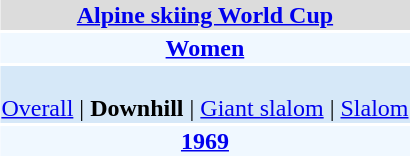<table align="right" class="toccolours" style="margin: 0 0 1em 1em;">
<tr>
<td colspan="2" align=center bgcolor=Gainsboro><strong><a href='#'>Alpine skiing World Cup</a></strong></td>
</tr>
<tr>
<td colspan="2" align=center bgcolor=AliceBlue><strong><a href='#'>Women</a></strong></td>
</tr>
<tr>
<td colspan="2" align=center bgcolor=D6E8F8><br><a href='#'>Overall</a> | 
<strong>Downhill</strong> | 
<a href='#'>Giant slalom</a> | 
<a href='#'>Slalom</a></td>
</tr>
<tr>
<td colspan="2" align=center bgcolor=AliceBlue><strong><a href='#'>1969</a></strong></td>
</tr>
</table>
